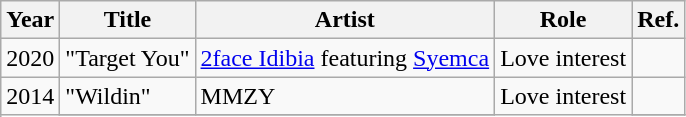<table class="wikitable sortable">
<tr>
<th>Year</th>
<th>Title</th>
<th>Artist</th>
<th>Role</th>
<th class="unsortable">Ref.</th>
</tr>
<tr>
<td>2020</td>
<td>"Target You"</td>
<td><a href='#'>2face Idibia</a> featuring <a href='#'>Syemca</a></td>
<td>Love interest</td>
<td></td>
</tr>
<tr>
<td rowspan="2">2014</td>
<td>"Wildin"</td>
<td>MMZY</td>
<td rowspan="2">Love interest</td>
<td></td>
</tr>
<tr>
</tr>
</table>
